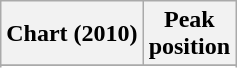<table class="wikitable sortable plainrowheaders" style="text-align:center">
<tr>
<th scope="col">Chart (2010)</th>
<th scope="col">Peak<br>position</th>
</tr>
<tr>
</tr>
<tr>
</tr>
</table>
